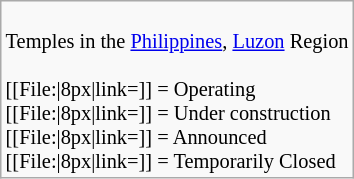<table class="wikitable floatright" style="font-size: 85%;">
<tr>
<td><br>Temples in the <a href='#'>Philippines</a>, <a href='#'>Luzon</a> Region<br><br>[[File:|8px|link=]] = Operating<br>
[[File:|8px|link=]] = Under construction<br>
[[File:|8px|link=]] = Announced<br>
[[File:|8px|link=]] = Temporarily Closed</td>
</tr>
</table>
